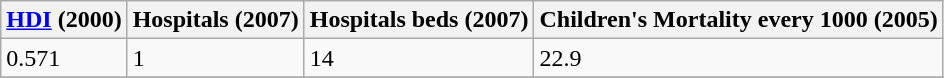<table class="wikitable" border="1">
<tr>
<th><a href='#'>HDI</a> (2000)</th>
<th>Hospitals (2007)</th>
<th>Hospitals beds (2007)</th>
<th>Children's Mortality every 1000 (2005)</th>
</tr>
<tr>
<td>0.571</td>
<td>1</td>
<td>14</td>
<td>22.9</td>
</tr>
<tr>
</tr>
</table>
